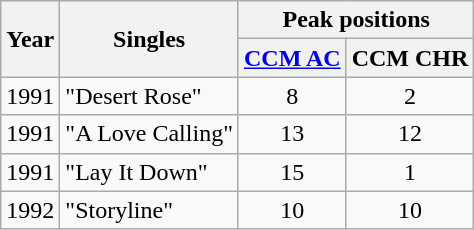<table class="wikitable">
<tr>
<th rowspan="2">Year</th>
<th rowspan="2">Singles</th>
<th colspan="2">Peak positions</th>
</tr>
<tr>
<th><a href='#'>CCM AC</a><br></th>
<th>CCM CHR<br></th>
</tr>
<tr>
<td>1991</td>
<td>"Desert Rose"</td>
<td align="center">8</td>
<td align="center">2</td>
</tr>
<tr>
<td>1991</td>
<td>"A Love Calling"</td>
<td align="center">13</td>
<td align="center">12</td>
</tr>
<tr>
<td>1991</td>
<td>"Lay It Down"</td>
<td align="center">15</td>
<td align="center">1</td>
</tr>
<tr>
<td>1992</td>
<td>"Storyline"</td>
<td align="center">10</td>
<td align="center">10</td>
</tr>
</table>
